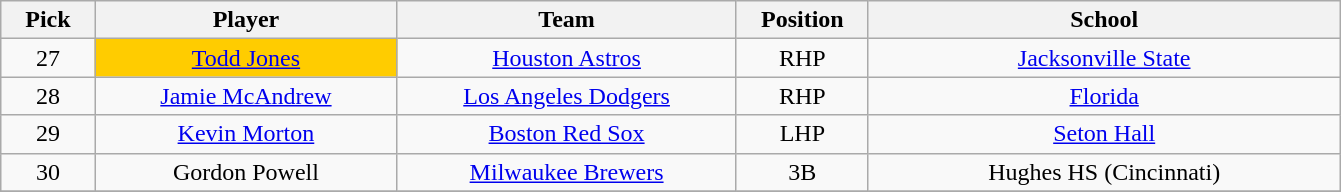<table class="wikitable" style="text-align:center">
<tr>
<th width="5%">Pick</th>
<th width="16%">Player</th>
<th width="18%">Team</th>
<th width="7%">Position</th>
<th width="25%">School</th>
</tr>
<tr>
<td>27</td>
<td bgcolor="#FFCC00"><a href='#'>Todd Jones</a></td>
<td><a href='#'>Houston Astros</a></td>
<td>RHP</td>
<td><a href='#'>Jacksonville State</a></td>
</tr>
<tr>
<td>28</td>
<td><a href='#'>Jamie McAndrew</a></td>
<td><a href='#'>Los Angeles Dodgers</a></td>
<td>RHP</td>
<td><a href='#'>Florida</a></td>
</tr>
<tr>
<td>29</td>
<td><a href='#'>Kevin Morton</a></td>
<td><a href='#'>Boston Red Sox</a></td>
<td>LHP</td>
<td><a href='#'>Seton Hall</a></td>
</tr>
<tr>
<td>30</td>
<td>Gordon Powell</td>
<td><a href='#'>Milwaukee Brewers</a></td>
<td>3B</td>
<td>Hughes HS (Cincinnati)</td>
</tr>
<tr>
</tr>
</table>
